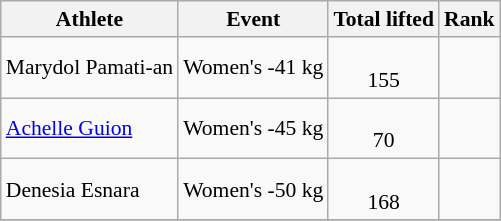<table class="wikitable" style="font-size:90%">
<tr>
<th>Athlete</th>
<th>Event</th>
<th>Total lifted</th>
<th>Rank</th>
</tr>
<tr>
<td>Marydol Pamati-an</td>
<td>Women's -41 kg</td>
<td align=center><br>155</td>
<td align=center></td>
</tr>
<tr>
<td><a href='#'>Achelle Guion</a></td>
<td>Women's -45 kg</td>
<td align=center><br>70</td>
<td align=center></td>
</tr>
<tr>
<td>Denesia Esnara</td>
<td>Women's -50 kg</td>
<td align=center><br>168</td>
<td align=center></td>
</tr>
<tr>
</tr>
</table>
